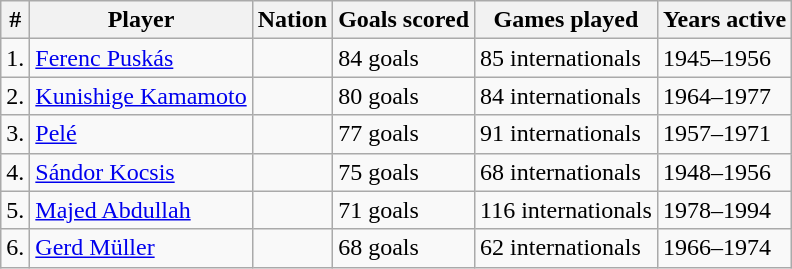<table class="wikitable">
<tr>
<th>#</th>
<th>Player</th>
<th>Nation</th>
<th>Goals scored</th>
<th>Games played</th>
<th>Years active</th>
</tr>
<tr>
<td>1.</td>
<td><a href='#'>Ferenc Puskás</a></td>
<td></td>
<td>84 goals</td>
<td>85 internationals</td>
<td>1945–1956</td>
</tr>
<tr>
<td>2.</td>
<td><a href='#'>Kunishige Kamamoto</a></td>
<td></td>
<td>80 goals</td>
<td>84 internationals</td>
<td>1964–1977</td>
</tr>
<tr>
<td>3.</td>
<td><a href='#'>Pelé</a></td>
<td></td>
<td>77 goals</td>
<td>91 internationals</td>
<td>1957–1971</td>
</tr>
<tr>
<td>4.</td>
<td><a href='#'>Sándor Kocsis</a></td>
<td></td>
<td>75 goals</td>
<td>68 internationals</td>
<td>1948–1956</td>
</tr>
<tr>
<td>5.</td>
<td><a href='#'>Majed Abdullah</a></td>
<td></td>
<td>71 goals</td>
<td>116 internationals</td>
<td>1978–1994</td>
</tr>
<tr>
<td>6.</td>
<td><a href='#'>Gerd Müller</a></td>
<td></td>
<td>68 goals</td>
<td>62 internationals</td>
<td>1966–1974</td>
</tr>
</table>
